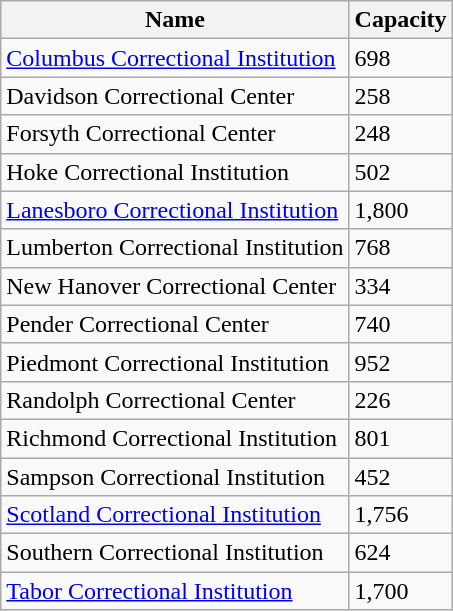<table class="wikitable sortable">
<tr>
<th>Name</th>
<th>Capacity</th>
</tr>
<tr>
<td><a href='#'>Columbus Correctional Institution</a></td>
<td>698</td>
</tr>
<tr>
<td>Davidson Correctional Center</td>
<td>258</td>
</tr>
<tr>
<td>Forsyth Correctional Center</td>
<td>248</td>
</tr>
<tr>
<td>Hoke Correctional Institution</td>
<td>502</td>
</tr>
<tr>
<td><a href='#'>Lanesboro Correctional Institution</a></td>
<td>1,800</td>
</tr>
<tr>
<td>Lumberton Correctional Institution</td>
<td>768</td>
</tr>
<tr>
<td>New Hanover Correctional Center</td>
<td>334</td>
</tr>
<tr>
<td>Pender Correctional Center</td>
<td>740</td>
</tr>
<tr>
<td>Piedmont Correctional Institution</td>
<td>952</td>
</tr>
<tr>
<td>Randolph Correctional Center</td>
<td>226</td>
</tr>
<tr>
<td>Richmond Correctional Institution</td>
<td>801</td>
</tr>
<tr>
<td>Sampson Correctional Institution</td>
<td>452</td>
</tr>
<tr>
<td><a href='#'>Scotland Correctional Institution</a></td>
<td>1,756</td>
</tr>
<tr>
<td>Southern Correctional Institution</td>
<td>624</td>
</tr>
<tr>
<td><a href='#'>Tabor Correctional Institution</a></td>
<td>1,700</td>
</tr>
</table>
